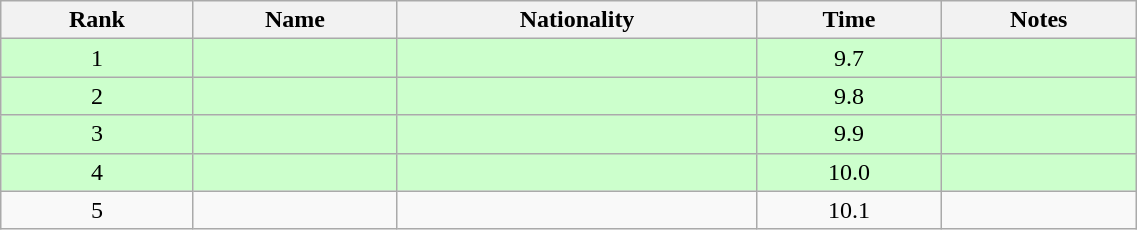<table class="wikitable sortable" style="text-align:center; width: 60%">
<tr>
<th>Rank</th>
<th>Name</th>
<th>Nationality</th>
<th>Time</th>
<th>Notes</th>
</tr>
<tr bgcolor=ccffcc>
<td>1</td>
<td align=left></td>
<td align=left></td>
<td>9.7</td>
<td></td>
</tr>
<tr bgcolor=ccffcc>
<td>2</td>
<td align=left></td>
<td align=left></td>
<td>9.8</td>
<td></td>
</tr>
<tr bgcolor=ccffcc>
<td>3</td>
<td align=left></td>
<td align=left></td>
<td>9.9</td>
<td></td>
</tr>
<tr bgcolor=ccffcc>
<td>4</td>
<td align=left></td>
<td align=left></td>
<td>10.0</td>
<td></td>
</tr>
<tr>
<td>5</td>
<td align=left></td>
<td align=left></td>
<td>10.1</td>
<td></td>
</tr>
</table>
